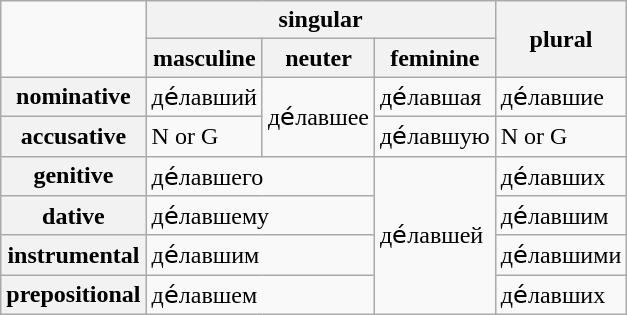<table class="wikitable">
<tr>
<td rowspan="2"></td>
<th colspan="3" style="text-align: center;">singular</th>
<th rowspan="2" style="text-align: center;">plural</th>
</tr>
<tr>
<th>masculine</th>
<th>neuter</th>
<th>feminine</th>
</tr>
<tr>
<th>nominative</th>
<td>де́ла<span>вш</span><span>ий</span></td>
<td rowspan="2">де́ла<span>вш</span><span>ее</span></td>
<td>де́ла<span>вш</span><span>ая</span></td>
<td>де́ла<span>вш</span><span>ие</span></td>
</tr>
<tr>
<th>accusative</th>
<td>N or G</td>
<td>де́ла<span>вш</span><span>ую</span></td>
<td>N or G</td>
</tr>
<tr>
<th>genitive</th>
<td colspan="2">де́ла<span>вш</span><span>его</span></td>
<td rowspan="4">де́ла<span>вш</span><span>ей</span></td>
<td>де́ла<span>вш</span><span>их</span></td>
</tr>
<tr>
<th>dative</th>
<td colspan="2">де́ла<span>вш</span><span>ему</span></td>
<td>де́ла<span>вш</span><span>им</span></td>
</tr>
<tr>
<th>instrumental</th>
<td colspan="2">де́ла<span>вш</span><span>им</span></td>
<td>де́ла<span>вш</span><span>ими</span></td>
</tr>
<tr>
<th>prepositional</th>
<td colspan="2">де́ла<span>вш</span><span>ем</span></td>
<td>де́ла<span>вш</span><span>их</span></td>
</tr>
</table>
